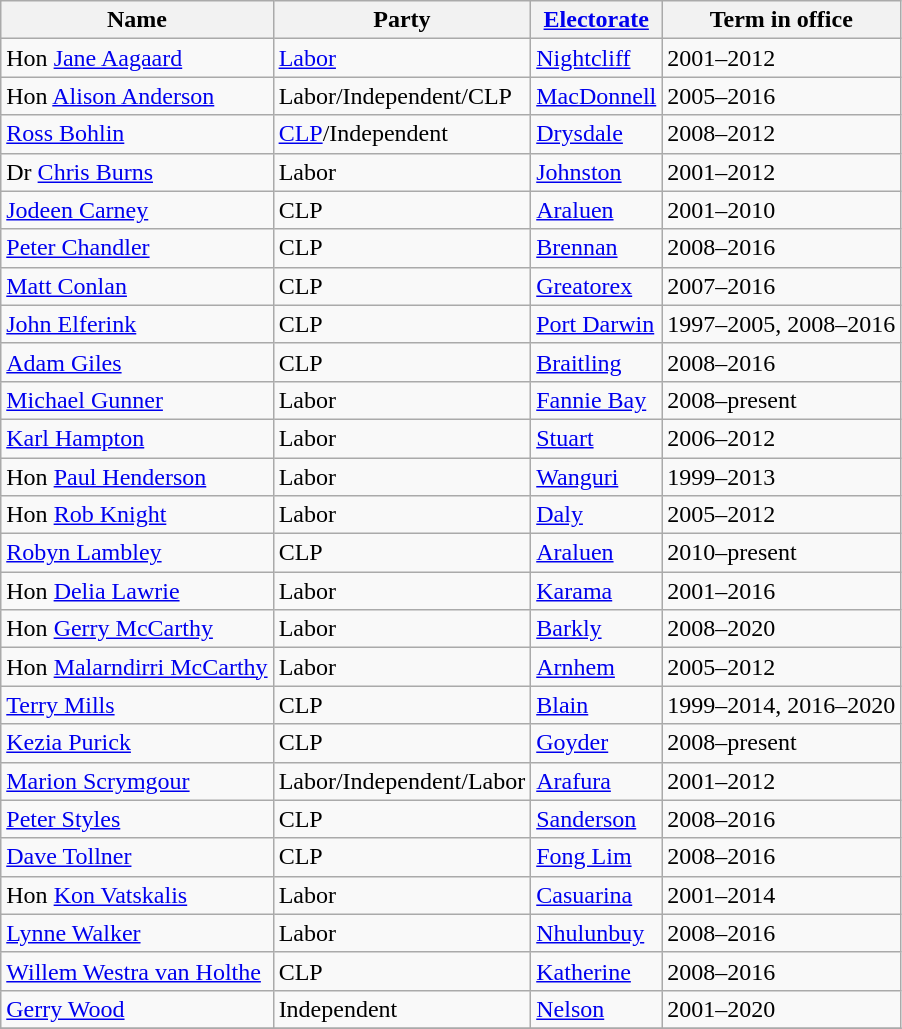<table class="wikitable sortable">
<tr>
<th>Name</th>
<th>Party</th>
<th><a href='#'>Electorate</a></th>
<th>Term in office</th>
</tr>
<tr>
<td>Hon <a href='#'>Jane Aagaard</a></td>
<td><a href='#'>Labor</a></td>
<td><a href='#'>Nightcliff</a></td>
<td>2001–2012</td>
</tr>
<tr>
<td>Hon <a href='#'>Alison Anderson</a></td>
<td>Labor/Independent/CLP </td>
<td><a href='#'>MacDonnell</a></td>
<td>2005–2016</td>
</tr>
<tr>
<td><a href='#'>Ross Bohlin</a></td>
<td><a href='#'>CLP</a>/Independent </td>
<td><a href='#'>Drysdale</a></td>
<td>2008–2012</td>
</tr>
<tr>
<td>Dr <a href='#'>Chris Burns</a></td>
<td>Labor</td>
<td><a href='#'>Johnston</a></td>
<td>2001–2012</td>
</tr>
<tr>
<td><a href='#'>Jodeen Carney</a> </td>
<td>CLP</td>
<td><a href='#'>Araluen</a></td>
<td>2001–2010</td>
</tr>
<tr>
<td><a href='#'>Peter Chandler</a></td>
<td>CLP</td>
<td><a href='#'>Brennan</a></td>
<td>2008–2016</td>
</tr>
<tr>
<td><a href='#'>Matt Conlan</a></td>
<td>CLP</td>
<td><a href='#'>Greatorex</a></td>
<td>2007–2016</td>
</tr>
<tr>
<td><a href='#'>John Elferink</a></td>
<td>CLP</td>
<td><a href='#'>Port Darwin</a></td>
<td>1997–2005, 2008–2016</td>
</tr>
<tr>
<td><a href='#'>Adam Giles</a></td>
<td>CLP</td>
<td><a href='#'>Braitling</a></td>
<td>2008–2016</td>
</tr>
<tr>
<td><a href='#'>Michael Gunner</a></td>
<td>Labor</td>
<td><a href='#'>Fannie Bay</a></td>
<td>2008–present</td>
</tr>
<tr>
<td><a href='#'>Karl Hampton</a></td>
<td>Labor</td>
<td><a href='#'>Stuart</a></td>
<td>2006–2012</td>
</tr>
<tr>
<td>Hon <a href='#'>Paul Henderson</a></td>
<td>Labor</td>
<td><a href='#'>Wanguri</a></td>
<td>1999–2013</td>
</tr>
<tr>
<td>Hon <a href='#'>Rob Knight</a></td>
<td>Labor</td>
<td><a href='#'>Daly</a></td>
<td>2005–2012</td>
</tr>
<tr>
<td><a href='#'>Robyn Lambley</a></td>
<td>CLP</td>
<td><a href='#'>Araluen</a></td>
<td>2010–present</td>
</tr>
<tr>
<td>Hon <a href='#'>Delia Lawrie</a></td>
<td>Labor</td>
<td><a href='#'>Karama</a></td>
<td>2001–2016</td>
</tr>
<tr>
<td>Hon <a href='#'>Gerry McCarthy</a></td>
<td>Labor</td>
<td><a href='#'>Barkly</a></td>
<td>2008–2020</td>
</tr>
<tr>
<td>Hon <a href='#'>Malarndirri McCarthy</a></td>
<td>Labor</td>
<td><a href='#'>Arnhem</a></td>
<td>2005–2012</td>
</tr>
<tr>
<td><a href='#'>Terry Mills</a></td>
<td>CLP</td>
<td><a href='#'>Blain</a></td>
<td>1999–2014, 2016–2020</td>
</tr>
<tr>
<td><a href='#'>Kezia Purick</a></td>
<td>CLP</td>
<td><a href='#'>Goyder</a></td>
<td>2008–present</td>
</tr>
<tr>
<td><a href='#'>Marion Scrymgour</a></td>
<td>Labor/Independent/Labor</td>
<td><a href='#'>Arafura</a></td>
<td>2001–2012</td>
</tr>
<tr>
<td><a href='#'>Peter Styles</a></td>
<td>CLP</td>
<td><a href='#'>Sanderson</a></td>
<td>2008–2016</td>
</tr>
<tr>
<td><a href='#'>Dave Tollner</a></td>
<td>CLP</td>
<td><a href='#'>Fong Lim</a></td>
<td>2008–2016</td>
</tr>
<tr>
<td>Hon <a href='#'>Kon Vatskalis</a></td>
<td>Labor</td>
<td><a href='#'>Casuarina</a></td>
<td>2001–2014</td>
</tr>
<tr>
<td><a href='#'>Lynne Walker</a></td>
<td>Labor</td>
<td><a href='#'>Nhulunbuy</a></td>
<td>2008–2016</td>
</tr>
<tr>
<td><a href='#'>Willem Westra van Holthe</a></td>
<td>CLP</td>
<td><a href='#'>Katherine</a></td>
<td>2008–2016</td>
</tr>
<tr>
<td><a href='#'>Gerry Wood</a></td>
<td>Independent</td>
<td><a href='#'>Nelson</a></td>
<td>2001–2020</td>
</tr>
<tr>
</tr>
</table>
